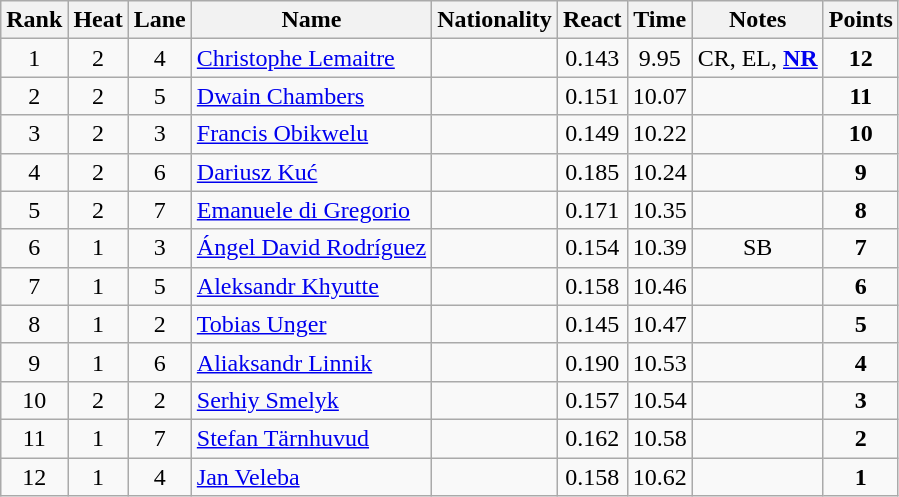<table class="wikitable sortable" style="text-align:center">
<tr>
<th>Rank</th>
<th>Heat</th>
<th>Lane</th>
<th>Name</th>
<th>Nationality</th>
<th>React</th>
<th>Time</th>
<th>Notes</th>
<th>Points</th>
</tr>
<tr>
<td>1</td>
<td>2</td>
<td>4</td>
<td align=left><a href='#'>Christophe Lemaitre</a></td>
<td align=left></td>
<td>0.143</td>
<td>9.95</td>
<td>CR, EL, <strong><a href='#'>NR</a></strong></td>
<td><strong>12</strong></td>
</tr>
<tr>
<td>2</td>
<td>2</td>
<td>5</td>
<td align=left><a href='#'>Dwain Chambers</a></td>
<td align=left></td>
<td>0.151</td>
<td>10.07</td>
<td></td>
<td><strong>11</strong></td>
</tr>
<tr>
<td>3</td>
<td>2</td>
<td>3</td>
<td align=left><a href='#'>Francis Obikwelu</a></td>
<td align=left></td>
<td>0.149</td>
<td>10.22</td>
<td></td>
<td><strong>10</strong></td>
</tr>
<tr>
<td>4</td>
<td>2</td>
<td>6</td>
<td align=left><a href='#'>Dariusz Kuć</a></td>
<td align=left></td>
<td>0.185</td>
<td>10.24</td>
<td></td>
<td><strong>9</strong></td>
</tr>
<tr>
<td>5</td>
<td>2</td>
<td>7</td>
<td align=left><a href='#'>Emanuele di Gregorio</a></td>
<td align=left></td>
<td>0.171</td>
<td>10.35</td>
<td></td>
<td><strong>8</strong></td>
</tr>
<tr>
<td>6</td>
<td>1</td>
<td>3</td>
<td align=left><a href='#'>Ángel David Rodríguez</a></td>
<td align=left></td>
<td>0.154</td>
<td>10.39</td>
<td>SB</td>
<td><strong>7</strong></td>
</tr>
<tr>
<td>7</td>
<td>1</td>
<td>5</td>
<td align=left><a href='#'>Aleksandr Khyutte</a></td>
<td align=left></td>
<td>0.158</td>
<td>10.46</td>
<td></td>
<td><strong>6</strong></td>
</tr>
<tr>
<td>8</td>
<td>1</td>
<td>2</td>
<td align=left><a href='#'>Tobias Unger</a></td>
<td align=left></td>
<td>0.145</td>
<td>10.47</td>
<td></td>
<td><strong>5</strong></td>
</tr>
<tr>
<td>9</td>
<td>1</td>
<td>6</td>
<td align=left><a href='#'>Aliaksandr Linnik</a></td>
<td align=left></td>
<td>0.190</td>
<td>10.53</td>
<td></td>
<td><strong>4</strong></td>
</tr>
<tr>
<td>10</td>
<td>2</td>
<td>2</td>
<td align=left><a href='#'>Serhiy Smelyk</a></td>
<td align=left></td>
<td>0.157</td>
<td>10.54</td>
<td></td>
<td><strong>3</strong></td>
</tr>
<tr>
<td>11</td>
<td>1</td>
<td>7</td>
<td align=left><a href='#'>Stefan Tärnhuvud</a></td>
<td align=left></td>
<td>0.162</td>
<td>10.58</td>
<td></td>
<td><strong>2</strong></td>
</tr>
<tr>
<td>12</td>
<td>1</td>
<td>4</td>
<td align=left><a href='#'>Jan Veleba</a></td>
<td align=left></td>
<td>0.158</td>
<td>10.62</td>
<td></td>
<td><strong>1</strong></td>
</tr>
</table>
